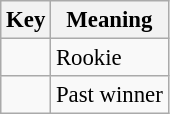<table class="wikitable" style="font-size: 95%;">
<tr>
<th>Key</th>
<th>Meaning</th>
</tr>
<tr>
<td align="center"><strong></strong></td>
<td>Rookie</td>
</tr>
<tr>
<td align="center"><strong></strong></td>
<td>Past winner</td>
</tr>
</table>
